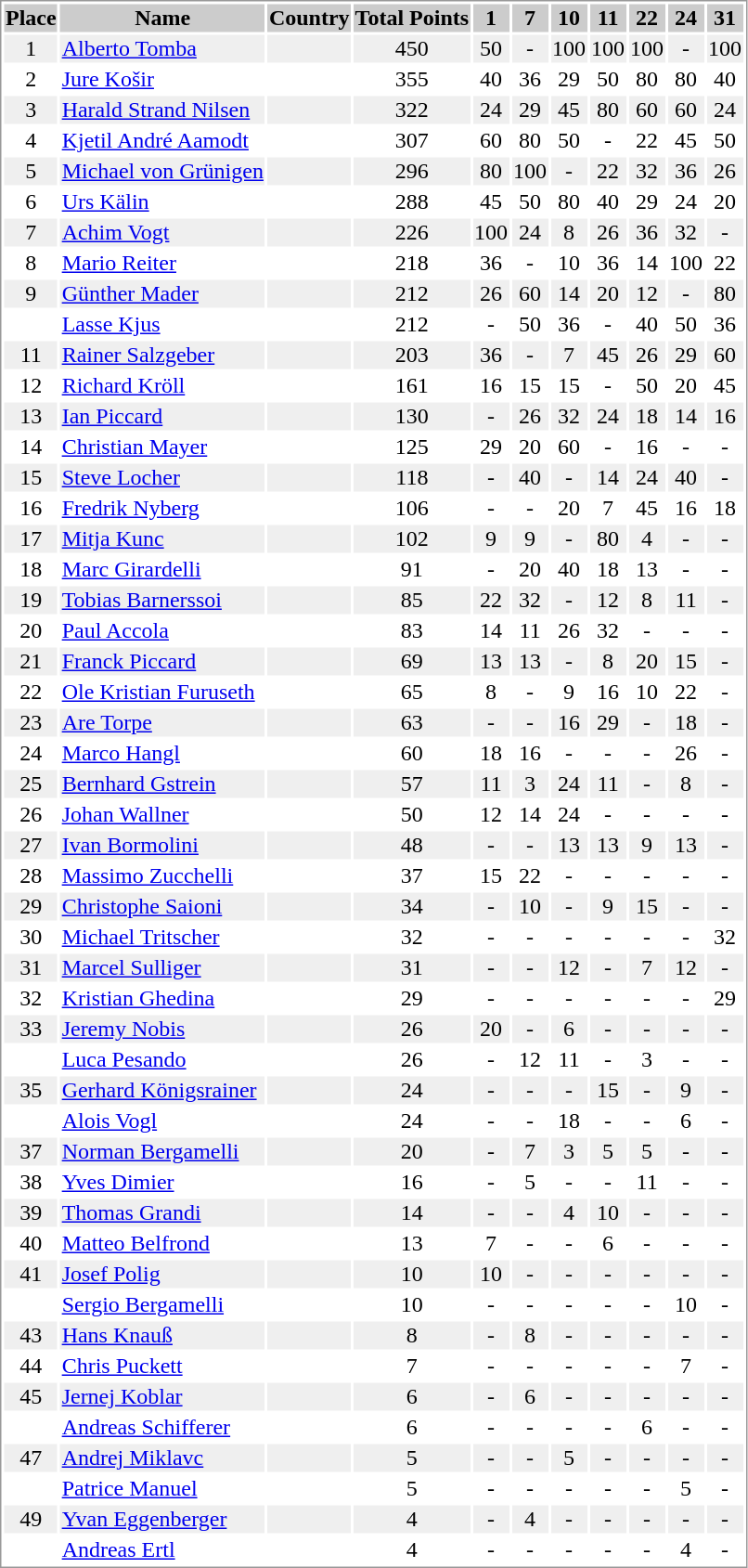<table border="0" style="border: 1px solid #999; background-color:#FFFFFF; text-align:center">
<tr align="center" bgcolor="#CCCCCC">
<th>Place</th>
<th>Name</th>
<th>Country</th>
<th>Total Points</th>
<th>1</th>
<th>7</th>
<th>10</th>
<th>11</th>
<th>22</th>
<th>24</th>
<th>31</th>
</tr>
<tr bgcolor="#EFEFEF">
<td>1</td>
<td align="left"><a href='#'>Alberto Tomba</a></td>
<td align="left"></td>
<td>450</td>
<td>50</td>
<td>-</td>
<td>100</td>
<td>100</td>
<td>100</td>
<td>-</td>
<td>100</td>
</tr>
<tr>
<td>2</td>
<td align="left"><a href='#'>Jure Košir</a></td>
<td align="left"></td>
<td>355</td>
<td>40</td>
<td>36</td>
<td>29</td>
<td>50</td>
<td>80</td>
<td>80</td>
<td>40</td>
</tr>
<tr bgcolor="#EFEFEF">
<td>3</td>
<td align="left"><a href='#'>Harald Strand Nilsen</a></td>
<td align="left"></td>
<td>322</td>
<td>24</td>
<td>29</td>
<td>45</td>
<td>80</td>
<td>60</td>
<td>60</td>
<td>24</td>
</tr>
<tr>
<td>4</td>
<td align="left"><a href='#'>Kjetil André Aamodt</a></td>
<td align="left"></td>
<td>307</td>
<td>60</td>
<td>80</td>
<td>50</td>
<td>-</td>
<td>22</td>
<td>45</td>
<td>50</td>
</tr>
<tr bgcolor="#EFEFEF">
<td>5</td>
<td align="left"><a href='#'>Michael von Grünigen</a></td>
<td align="left"></td>
<td>296</td>
<td>80</td>
<td>100</td>
<td>-</td>
<td>22</td>
<td>32</td>
<td>36</td>
<td>26</td>
</tr>
<tr>
<td>6</td>
<td align="left"><a href='#'>Urs Kälin</a></td>
<td align="left"></td>
<td>288</td>
<td>45</td>
<td>50</td>
<td>80</td>
<td>40</td>
<td>29</td>
<td>24</td>
<td>20</td>
</tr>
<tr bgcolor="#EFEFEF">
<td>7</td>
<td align="left"><a href='#'>Achim Vogt</a></td>
<td align="left"></td>
<td>226</td>
<td>100</td>
<td>24</td>
<td>8</td>
<td>26</td>
<td>36</td>
<td>32</td>
<td>-</td>
</tr>
<tr>
<td>8</td>
<td align="left"><a href='#'>Mario Reiter</a></td>
<td align="left"></td>
<td>218</td>
<td>36</td>
<td>-</td>
<td>10</td>
<td>36</td>
<td>14</td>
<td>100</td>
<td>22</td>
</tr>
<tr bgcolor="#EFEFEF">
<td>9</td>
<td align="left"><a href='#'>Günther Mader</a></td>
<td align="left"></td>
<td>212</td>
<td>26</td>
<td>60</td>
<td>14</td>
<td>20</td>
<td>12</td>
<td>-</td>
<td>80</td>
</tr>
<tr>
<td></td>
<td align="left"><a href='#'>Lasse Kjus</a></td>
<td align="left"></td>
<td>212</td>
<td>-</td>
<td>50</td>
<td>36</td>
<td>-</td>
<td>40</td>
<td>50</td>
<td>36</td>
</tr>
<tr bgcolor="#EFEFEF">
<td>11</td>
<td align="left"><a href='#'>Rainer Salzgeber</a></td>
<td align="left"></td>
<td>203</td>
<td>36</td>
<td>-</td>
<td>7</td>
<td>45</td>
<td>26</td>
<td>29</td>
<td>60</td>
</tr>
<tr>
<td>12</td>
<td align="left"><a href='#'>Richard Kröll</a></td>
<td align="left"></td>
<td>161</td>
<td>16</td>
<td>15</td>
<td>15</td>
<td>-</td>
<td>50</td>
<td>20</td>
<td>45</td>
</tr>
<tr bgcolor="#EFEFEF">
<td>13</td>
<td align="left"><a href='#'>Ian Piccard</a></td>
<td align="left"></td>
<td>130</td>
<td>-</td>
<td>26</td>
<td>32</td>
<td>24</td>
<td>18</td>
<td>14</td>
<td>16</td>
</tr>
<tr>
<td>14</td>
<td align="left"><a href='#'>Christian Mayer</a></td>
<td align="left"></td>
<td>125</td>
<td>29</td>
<td>20</td>
<td>60</td>
<td>-</td>
<td>16</td>
<td>-</td>
<td>-</td>
</tr>
<tr bgcolor="#EFEFEF">
<td>15</td>
<td align="left"><a href='#'>Steve Locher</a></td>
<td align="left"></td>
<td>118</td>
<td>-</td>
<td>40</td>
<td>-</td>
<td>14</td>
<td>24</td>
<td>40</td>
<td>-</td>
</tr>
<tr>
<td>16</td>
<td align="left"><a href='#'>Fredrik Nyberg</a></td>
<td align="left"></td>
<td>106</td>
<td>-</td>
<td>-</td>
<td>20</td>
<td>7</td>
<td>45</td>
<td>16</td>
<td>18</td>
</tr>
<tr bgcolor="#EFEFEF">
<td>17</td>
<td align="left"><a href='#'>Mitja Kunc</a></td>
<td align="left"></td>
<td>102</td>
<td>9</td>
<td>9</td>
<td>-</td>
<td>80</td>
<td>4</td>
<td>-</td>
<td>-</td>
</tr>
<tr>
<td>18</td>
<td align="left"><a href='#'>Marc Girardelli</a></td>
<td align="left"></td>
<td>91</td>
<td>-</td>
<td>20</td>
<td>40</td>
<td>18</td>
<td>13</td>
<td>-</td>
<td>-</td>
</tr>
<tr bgcolor="#EFEFEF">
<td>19</td>
<td align="left"><a href='#'>Tobias Barnerssoi</a></td>
<td align="left"></td>
<td>85</td>
<td>22</td>
<td>32</td>
<td>-</td>
<td>12</td>
<td>8</td>
<td>11</td>
<td>-</td>
</tr>
<tr>
<td>20</td>
<td align="left"><a href='#'>Paul Accola</a></td>
<td align="left"></td>
<td>83</td>
<td>14</td>
<td>11</td>
<td>26</td>
<td>32</td>
<td>-</td>
<td>-</td>
<td>-</td>
</tr>
<tr bgcolor="#EFEFEF">
<td>21</td>
<td align="left"><a href='#'>Franck Piccard</a></td>
<td align="left"></td>
<td>69</td>
<td>13</td>
<td>13</td>
<td>-</td>
<td>8</td>
<td>20</td>
<td>15</td>
<td>-</td>
</tr>
<tr>
<td>22</td>
<td align="left"><a href='#'>Ole Kristian Furuseth</a></td>
<td align="left"></td>
<td>65</td>
<td>8</td>
<td>-</td>
<td>9</td>
<td>16</td>
<td>10</td>
<td>22</td>
<td>-</td>
</tr>
<tr bgcolor="#EFEFEF">
<td>23</td>
<td align="left"><a href='#'>Are Torpe</a></td>
<td align="left"></td>
<td>63</td>
<td>-</td>
<td>-</td>
<td>16</td>
<td>29</td>
<td>-</td>
<td>18</td>
<td>-</td>
</tr>
<tr>
<td>24</td>
<td align="left"><a href='#'>Marco Hangl</a></td>
<td align="left"></td>
<td>60</td>
<td>18</td>
<td>16</td>
<td>-</td>
<td>-</td>
<td>-</td>
<td>26</td>
<td>-</td>
</tr>
<tr bgcolor="#EFEFEF">
<td>25</td>
<td align="left"><a href='#'>Bernhard Gstrein</a></td>
<td align="left"></td>
<td>57</td>
<td>11</td>
<td>3</td>
<td>24</td>
<td>11</td>
<td>-</td>
<td>8</td>
<td>-</td>
</tr>
<tr>
<td>26</td>
<td align="left"><a href='#'>Johan Wallner</a></td>
<td align="left"></td>
<td>50</td>
<td>12</td>
<td>14</td>
<td>24</td>
<td>-</td>
<td>-</td>
<td>-</td>
<td>-</td>
</tr>
<tr bgcolor="#EFEFEF">
<td>27</td>
<td align="left"><a href='#'>Ivan Bormolini</a></td>
<td align="left"></td>
<td>48</td>
<td>-</td>
<td>-</td>
<td>13</td>
<td>13</td>
<td>9</td>
<td>13</td>
<td>-</td>
</tr>
<tr>
<td>28</td>
<td align="left"><a href='#'>Massimo Zucchelli</a></td>
<td align="left"></td>
<td>37</td>
<td>15</td>
<td>22</td>
<td>-</td>
<td>-</td>
<td>-</td>
<td>-</td>
<td>-</td>
</tr>
<tr bgcolor="#EFEFEF">
<td>29</td>
<td align="left"><a href='#'>Christophe Saioni</a></td>
<td align="left"></td>
<td>34</td>
<td>-</td>
<td>10</td>
<td>-</td>
<td>9</td>
<td>15</td>
<td>-</td>
<td>-</td>
</tr>
<tr>
<td>30</td>
<td align="left"><a href='#'>Michael Tritscher</a></td>
<td align="left"></td>
<td>32</td>
<td>-</td>
<td>-</td>
<td>-</td>
<td>-</td>
<td>-</td>
<td>-</td>
<td>32</td>
</tr>
<tr bgcolor="#EFEFEF">
<td>31</td>
<td align="left"><a href='#'>Marcel Sulliger</a></td>
<td align="left"></td>
<td>31</td>
<td>-</td>
<td>-</td>
<td>12</td>
<td>-</td>
<td>7</td>
<td>12</td>
<td>-</td>
</tr>
<tr>
<td>32</td>
<td align="left"><a href='#'>Kristian Ghedina</a></td>
<td align="left"></td>
<td>29</td>
<td>-</td>
<td>-</td>
<td>-</td>
<td>-</td>
<td>-</td>
<td>-</td>
<td>29</td>
</tr>
<tr bgcolor="#EFEFEF">
<td>33</td>
<td align="left"><a href='#'>Jeremy Nobis</a></td>
<td align="left"></td>
<td>26</td>
<td>20</td>
<td>-</td>
<td>6</td>
<td>-</td>
<td>-</td>
<td>-</td>
<td>-</td>
</tr>
<tr>
<td></td>
<td align="left"><a href='#'>Luca Pesando</a></td>
<td align="left"></td>
<td>26</td>
<td>-</td>
<td>12</td>
<td>11</td>
<td>-</td>
<td>3</td>
<td>-</td>
<td>-</td>
</tr>
<tr bgcolor="#EFEFEF">
<td>35</td>
<td align="left"><a href='#'>Gerhard Königsrainer</a></td>
<td align="left"></td>
<td>24</td>
<td>-</td>
<td>-</td>
<td>-</td>
<td>15</td>
<td>-</td>
<td>9</td>
<td>-</td>
</tr>
<tr>
<td></td>
<td align="left"><a href='#'>Alois Vogl</a></td>
<td align="left"></td>
<td>24</td>
<td>-</td>
<td>-</td>
<td>18</td>
<td>-</td>
<td>-</td>
<td>6</td>
<td>-</td>
</tr>
<tr bgcolor="#EFEFEF">
<td>37</td>
<td align="left"><a href='#'>Norman Bergamelli</a></td>
<td align="left"></td>
<td>20</td>
<td>-</td>
<td>7</td>
<td>3</td>
<td>5</td>
<td>5</td>
<td>-</td>
<td>-</td>
</tr>
<tr>
<td>38</td>
<td align="left"><a href='#'>Yves Dimier</a></td>
<td align="left"></td>
<td>16</td>
<td>-</td>
<td>5</td>
<td>-</td>
<td>-</td>
<td>11</td>
<td>-</td>
<td>-</td>
</tr>
<tr bgcolor="#EFEFEF">
<td>39</td>
<td align="left"><a href='#'>Thomas Grandi</a></td>
<td align="left"></td>
<td>14</td>
<td>-</td>
<td>-</td>
<td>4</td>
<td>10</td>
<td>-</td>
<td>-</td>
<td>-</td>
</tr>
<tr>
<td>40</td>
<td align="left"><a href='#'>Matteo Belfrond</a></td>
<td align="left"></td>
<td>13</td>
<td>7</td>
<td>-</td>
<td>-</td>
<td>6</td>
<td>-</td>
<td>-</td>
<td>-</td>
</tr>
<tr bgcolor="#EFEFEF">
<td>41</td>
<td align="left"><a href='#'>Josef Polig</a></td>
<td align="left"></td>
<td>10</td>
<td>10</td>
<td>-</td>
<td>-</td>
<td>-</td>
<td>-</td>
<td>-</td>
<td>-</td>
</tr>
<tr>
<td></td>
<td align="left"><a href='#'>Sergio Bergamelli</a></td>
<td align="left"></td>
<td>10</td>
<td>-</td>
<td>-</td>
<td>-</td>
<td>-</td>
<td>-</td>
<td>10</td>
<td>-</td>
</tr>
<tr bgcolor="#EFEFEF">
<td>43</td>
<td align="left"><a href='#'>Hans Knauß</a></td>
<td align="left"></td>
<td>8</td>
<td>-</td>
<td>8</td>
<td>-</td>
<td>-</td>
<td>-</td>
<td>-</td>
<td>-</td>
</tr>
<tr>
<td>44</td>
<td align="left"><a href='#'>Chris Puckett</a></td>
<td align="left"></td>
<td>7</td>
<td>-</td>
<td>-</td>
<td>-</td>
<td>-</td>
<td>-</td>
<td>7</td>
<td>-</td>
</tr>
<tr bgcolor="#EFEFEF">
<td>45</td>
<td align="left"><a href='#'>Jernej Koblar</a></td>
<td align="left"></td>
<td>6</td>
<td>-</td>
<td>6</td>
<td>-</td>
<td>-</td>
<td>-</td>
<td>-</td>
<td>-</td>
</tr>
<tr>
<td></td>
<td align="left"><a href='#'>Andreas Schifferer</a></td>
<td align="left"></td>
<td>6</td>
<td>-</td>
<td>-</td>
<td>-</td>
<td>-</td>
<td>6</td>
<td>-</td>
<td>-</td>
</tr>
<tr bgcolor="#EFEFEF">
<td>47</td>
<td align="left"><a href='#'>Andrej Miklavc</a></td>
<td align="left"></td>
<td>5</td>
<td>-</td>
<td>-</td>
<td>5</td>
<td>-</td>
<td>-</td>
<td>-</td>
<td>-</td>
</tr>
<tr>
<td></td>
<td align="left"><a href='#'>Patrice Manuel</a></td>
<td align="left"></td>
<td>5</td>
<td>-</td>
<td>-</td>
<td>-</td>
<td>-</td>
<td>-</td>
<td>5</td>
<td>-</td>
</tr>
<tr bgcolor="#EFEFEF">
<td>49</td>
<td align="left"><a href='#'>Yvan Eggenberger</a></td>
<td align="left"></td>
<td>4</td>
<td>-</td>
<td>4</td>
<td>-</td>
<td>-</td>
<td>-</td>
<td>-</td>
<td>-</td>
</tr>
<tr>
<td></td>
<td align="left"><a href='#'>Andreas Ertl</a></td>
<td align="left"></td>
<td>4</td>
<td>-</td>
<td>-</td>
<td>-</td>
<td>-</td>
<td>-</td>
<td>4</td>
<td>-</td>
</tr>
</table>
